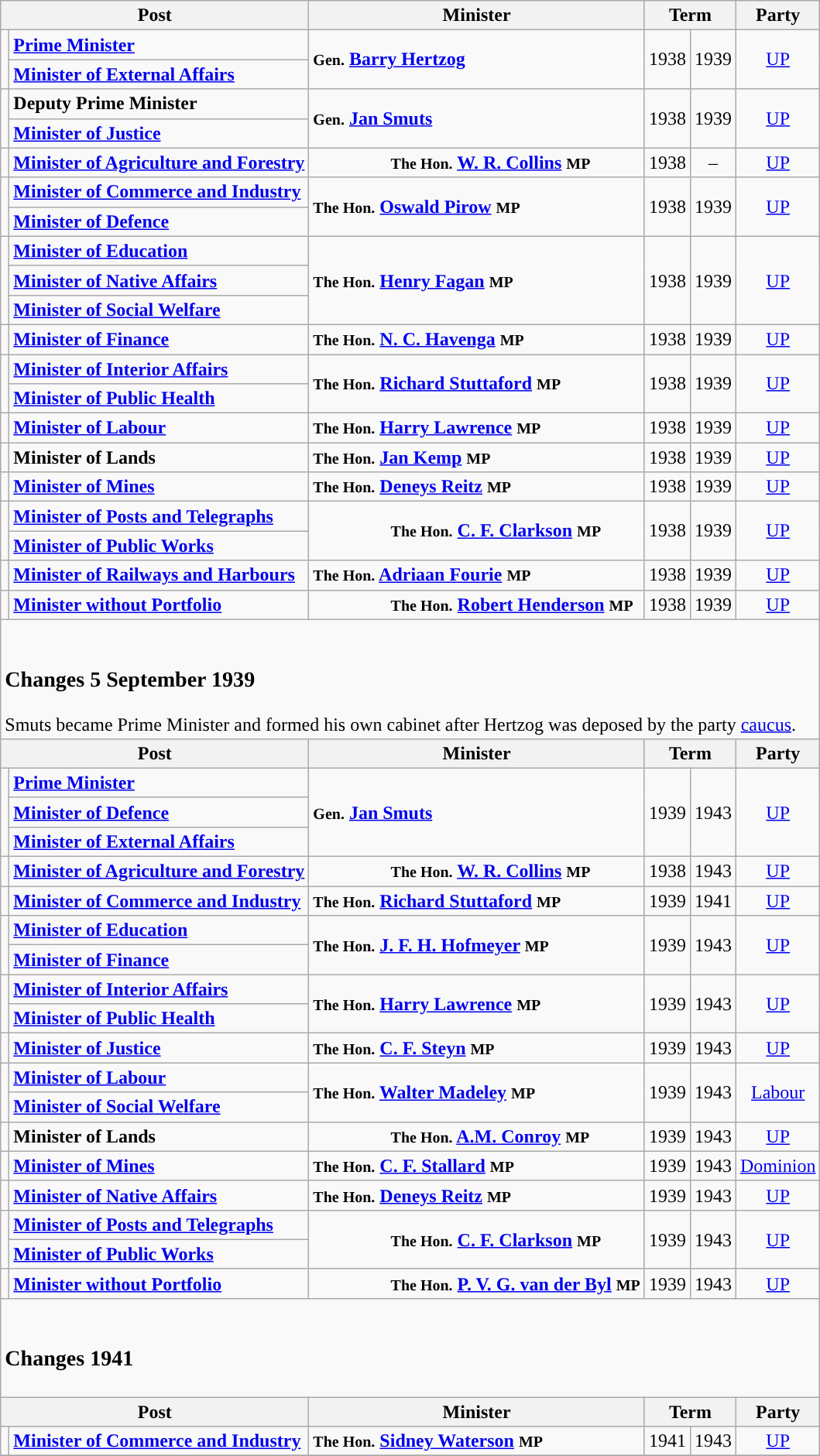<table class="wikitable">
<tr>
<th colspan=2>Post</th>
<th>Minister</th>
<th colspan=2>Term</th>
<th>Party</th>
</tr>
<tr>
<td rowspan=2 style="background-color: "></td>
<td><strong><a href='#'>Prime Minister</a></strong></td>
<td rowspan=2> <strong><small>Gen.</small> <a href='#'>Barry Hertzog</a></strong></td>
<td rowspan=2>1938</td>
<td rowspan=2>1939</td>
<td rowspan=2 align=center><a href='#'>UP</a></td>
</tr>
<tr>
<td><strong><a href='#'>Minister of External Affairs</a></strong></td>
</tr>
<tr>
<td rowspan=2 style="background-color: "></td>
<td><strong>Deputy Prime Minister</strong></td>
<td rowspan=2> <strong><small>Gen.</small> <a href='#'>Jan Smuts</a></strong></td>
<td rowspan=2>1938</td>
<td rowspan=2>1939</td>
<td rowspan=2 align=center><a href='#'>UP</a></td>
</tr>
<tr>
<td><strong><a href='#'>Minister of Justice</a></strong></td>
</tr>
<tr>
<td style="background-color: "></td>
<td><strong><a href='#'>Minister of Agriculture and Forestry</a></strong></td>
<td style="padding-left:70px"><strong><small>The Hon.</small> <a href='#'>W. R. Collins</a> <small>MP</small></strong></td>
<td>1938</td>
<td align=center>–</td>
<td align=center><a href='#'>UP</a></td>
</tr>
<tr>
<td rowspan=2 style="background-color: "></td>
<td><strong><a href='#'>Minister of Commerce and Industry</a></strong></td>
<td rowspan=2> <strong><small>The Hon.</small> <a href='#'>Oswald Pirow</a> <small>MP</small></strong></td>
<td rowspan=2>1938</td>
<td rowspan=2>1939</td>
<td rowspan=2 align=center><a href='#'>UP</a></td>
</tr>
<tr>
<td><strong><a href='#'>Minister of Defence</a></strong></td>
</tr>
<tr>
<td rowspan=3 style="background-color: "></td>
<td><strong><a href='#'>Minister of Education</a></strong></td>
<td rowspan=3> <strong><small>The Hon.</small> <a href='#'>Henry Fagan</a> <small>MP</small></strong></td>
<td rowspan=3>1938</td>
<td rowspan=3>1939</td>
<td rowspan=3 align=center><a href='#'>UP</a></td>
</tr>
<tr>
<td><strong><a href='#'>Minister of Native Affairs</a></strong></td>
</tr>
<tr>
<td><strong><a href='#'>Minister of Social Welfare</a></strong></td>
</tr>
<tr>
<td style="background-color: "></td>
<td><strong><a href='#'>Minister of Finance</a></strong></td>
<td> <strong><small>The Hon.</small> <a href='#'>N. C. Havenga</a> <small>MP</small></strong></td>
<td>1938</td>
<td>1939</td>
<td align=center><a href='#'>UP</a></td>
</tr>
<tr>
<td rowspan=2 style="background-color: "></td>
<td><strong><a href='#'>Minister of Interior Affairs</a></strong></td>
<td rowspan=2> <strong><small>The Hon.</small> <a href='#'>Richard Stuttaford</a> <small>MP</small></strong></td>
<td rowspan=2>1938</td>
<td rowspan=2>1939</td>
<td rowspan=2 align=center><a href='#'>UP</a></td>
</tr>
<tr>
<td><strong><a href='#'>Minister of Public Health</a></strong></td>
</tr>
<tr>
<td style="background-color: "></td>
<td><strong><a href='#'>Minister of Labour</a></strong></td>
<td> <strong><small>The Hon.</small> <a href='#'>Harry Lawrence</a> <small>MP</small></strong></td>
<td>1938</td>
<td>1939</td>
<td align=center><a href='#'>UP</a></td>
</tr>
<tr>
<td style="background-color: "></td>
<td><strong>Minister of Lands</strong></td>
<td> <strong><small>The Hon.</small> <a href='#'>Jan Kemp</a> <small>MP</small></strong></td>
<td>1938</td>
<td>1939</td>
<td align=center><a href='#'>UP</a></td>
</tr>
<tr>
<td style="background-color: "></td>
<td><strong><a href='#'>Minister of Mines</a></strong></td>
<td> <strong><small>The Hon.</small> <a href='#'>Deneys Reitz</a> <small>MP</small></strong></td>
<td>1938</td>
<td>1939</td>
<td align=center><a href='#'>UP</a></td>
</tr>
<tr>
<td rowspan=2 style="background-color: "></td>
<td><strong><a href='#'>Minister of Posts and Telegraphs</a></strong></td>
<td rowspan=2 style="padding-left:70px"><strong><small>The Hon.</small> <a href='#'>C. F. Clarkson</a> <small>MP</small></strong></td>
<td rowspan=2>1938</td>
<td rowspan=2>1939</td>
<td rowspan=2 align=center><a href='#'>UP</a></td>
</tr>
<tr>
<td><strong><a href='#'>Minister of Public Works</a></strong></td>
</tr>
<tr>
<td style="background-color: "></td>
<td><strong><a href='#'>Minister of Railways and Harbours</a></strong></td>
<td> <strong><small>The Hon.</small> <a href='#'>Adriaan Fourie</a> <small>MP</small></strong></td>
<td>1938</td>
<td>1939</td>
<td align=center><a href='#'>UP</a></td>
</tr>
<tr>
<td style="background-color: "></td>
<td><strong><a href='#'>Minister without Portfolio</a></strong></td>
<td style="padding-left:70px"><strong><small>The Hon.</small> <a href='#'>Robert Henderson</a> <small>MP</small></strong></td>
<td>1938</td>
<td>1939</td>
<td align=center><a href='#'>UP</a></td>
</tr>
<tr>
<td colspan=6><br><h3>Changes 5 September 1939</h3>Smuts became Prime Minister and formed his own cabinet after Hertzog was deposed by the party <a href='#'>caucus</a>.</td>
</tr>
<tr>
<th colspan=2>Post</th>
<th>Minister</th>
<th colspan=2>Term</th>
<th>Party</th>
</tr>
<tr>
<td rowspan=3 style="background-color: "></td>
<td><strong><a href='#'>Prime Minister</a></strong></td>
<td rowspan=3> <strong><small>Gen.</small> <a href='#'>Jan Smuts</a></strong></td>
<td rowspan=3>1939</td>
<td rowspan=3>1943</td>
<td rowspan=3 align=center><a href='#'>UP</a></td>
</tr>
<tr>
<td><strong><a href='#'>Minister of Defence</a></strong></td>
</tr>
<tr>
<td><strong><a href='#'>Minister of External Affairs</a></strong></td>
</tr>
<tr>
<td style="background-color: "></td>
<td><strong><a href='#'>Minister of Agriculture and Forestry</a></strong></td>
<td style="padding-left:70px"><strong><small>The Hon.</small> <a href='#'>W. R. Collins</a> <small>MP</small></strong></td>
<td>1938</td>
<td>1943</td>
<td align=center><a href='#'>UP</a></td>
</tr>
<tr>
<td style="background-color: "></td>
<td><strong><a href='#'>Minister of Commerce and Industry</a></strong></td>
<td> <strong><small>The Hon.</small> <a href='#'>Richard Stuttaford</a> <small>MP</small></strong></td>
<td>1939</td>
<td>1941</td>
<td align=center><a href='#'>UP</a></td>
</tr>
<tr>
<td rowspan=2 style="background-color: "></td>
<td><strong><a href='#'>Minister of Education</a></strong></td>
<td rowspan=2> <strong><small>The Hon.</small> <a href='#'>J. F. H. Hofmeyer</a> <small>MP</small></strong></td>
<td rowspan=2>1939</td>
<td rowspan=2>1943</td>
<td rowspan=2 align=center><a href='#'>UP</a></td>
</tr>
<tr>
<td><strong><a href='#'>Minister of Finance</a></strong></td>
</tr>
<tr>
<td rowspan=2 style="background-color: "></td>
<td><strong><a href='#'>Minister of Interior Affairs</a></strong></td>
<td rowspan=2> <strong><small>The Hon.</small> <a href='#'>Harry Lawrence</a> <small>MP</small></strong></td>
<td rowspan=2>1939</td>
<td rowspan=2>1943</td>
<td rowspan=2 align=center><a href='#'>UP</a></td>
</tr>
<tr>
<td><strong><a href='#'>Minister of Public Health</a></strong></td>
</tr>
<tr>
<td style="background-color: "></td>
<td><strong><a href='#'>Minister of Justice</a></strong></td>
<td> <strong><small>The Hon.</small> <a href='#'>C. F. Steyn</a> <small>MP</small></strong></td>
<td>1939</td>
<td>1943</td>
<td align=center><a href='#'>UP</a></td>
</tr>
<tr>
<td rowspan=2 style="background-color: "></td>
<td><strong><a href='#'>Minister of Labour</a></strong></td>
<td rowspan=2> <strong><small>The Hon.</small> <a href='#'>Walter Madeley</a> <small>MP</small></strong></td>
<td rowspan=2>1939</td>
<td rowspan=2>1943</td>
<td rowspan=2 align=center><a href='#'>Labour</a></td>
</tr>
<tr>
<td><strong><a href='#'>Minister of Social Welfare</a></strong></td>
</tr>
<tr>
<td style="background-color: "></td>
<td><strong>Minister of Lands</strong></td>
<td style="padding-left:70px"><strong><small>The Hon.</small> <a href='#'>A.M. Conroy</a> <small>MP</small></strong></td>
<td>1939</td>
<td>1943</td>
<td align=center><a href='#'>UP</a></td>
</tr>
<tr>
<td style="background-color: "></td>
<td><strong><a href='#'>Minister of Mines</a></strong></td>
<td> <strong><small>The Hon.</small> <a href='#'>C. F. Stallard</a> <small>MP</small></strong></td>
<td>1939</td>
<td>1943</td>
<td align=center><a href='#'>Dominion</a></td>
</tr>
<tr>
<td style="background-color: "></td>
<td><strong><a href='#'>Minister of Native Affairs</a></strong></td>
<td> <strong><small>The Hon.</small> <a href='#'>Deneys Reitz</a> <small>MP</small></strong></td>
<td>1939</td>
<td>1943</td>
<td align=center><a href='#'>UP</a></td>
</tr>
<tr>
<td rowspan=2 style="background-color: "></td>
<td><strong><a href='#'>Minister of Posts and Telegraphs</a></strong></td>
<td rowspan=2 style="padding-left:70px"><strong><small>The Hon.</small> <a href='#'>C. F. Clarkson</a> <small>MP</small></strong></td>
<td rowspan=2>1939</td>
<td rowspan=2>1943</td>
<td rowspan=2 align=center><a href='#'>UP</a></td>
</tr>
<tr>
<td><strong><a href='#'>Minister of Public Works</a></strong></td>
</tr>
<tr>
<td style="background-color: "></td>
<td><strong><a href='#'>Minister without Portfolio</a></strong></td>
<td style="padding-left:70px"><strong><small>The Hon.</small> <a href='#'>P. V. G. van der Byl</a> <small>MP</small></strong></td>
<td>1939</td>
<td>1943</td>
<td align=center><a href='#'>UP</a></td>
</tr>
<tr>
<td colspan=6><br><h3>Changes 1941</h3></td>
</tr>
<tr>
<th colspan=2>Post</th>
<th>Minister</th>
<th colspan=2>Term</th>
<th>Party</th>
</tr>
<tr>
<td style="background-color: "></td>
<td><strong><a href='#'>Minister of Commerce and Industry</a></strong></td>
<td> <strong><small>The Hon.</small> <a href='#'>Sidney Waterson</a> <small>MP</small></strong></td>
<td>1941</td>
<td>1943</td>
<td align=center><a href='#'>UP</a></td>
</tr>
<tr>
</tr>
</table>
